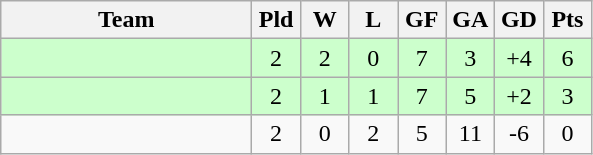<table class="wikitable" style="text-align:center;">
<tr>
<th width=160>Team</th>
<th width=25>Pld</th>
<th width=25>W</th>
<th width=25>L</th>
<th width=25>GF</th>
<th width=25>GA</th>
<th width=25>GD</th>
<th width=25>Pts</th>
</tr>
<tr style="background:#ccffcc;">
<td align=left></td>
<td>2</td>
<td>2</td>
<td>0</td>
<td>7</td>
<td>3</td>
<td>+4</td>
<td>6</td>
</tr>
<tr style="background:#ccffcc;">
<td align=left></td>
<td>2</td>
<td>1</td>
<td>1</td>
<td>7</td>
<td>5</td>
<td>+2</td>
<td>3</td>
</tr>
<tr>
<td align=left></td>
<td>2</td>
<td>0</td>
<td>2</td>
<td>5</td>
<td>11</td>
<td>-6</td>
<td>0</td>
</tr>
</table>
